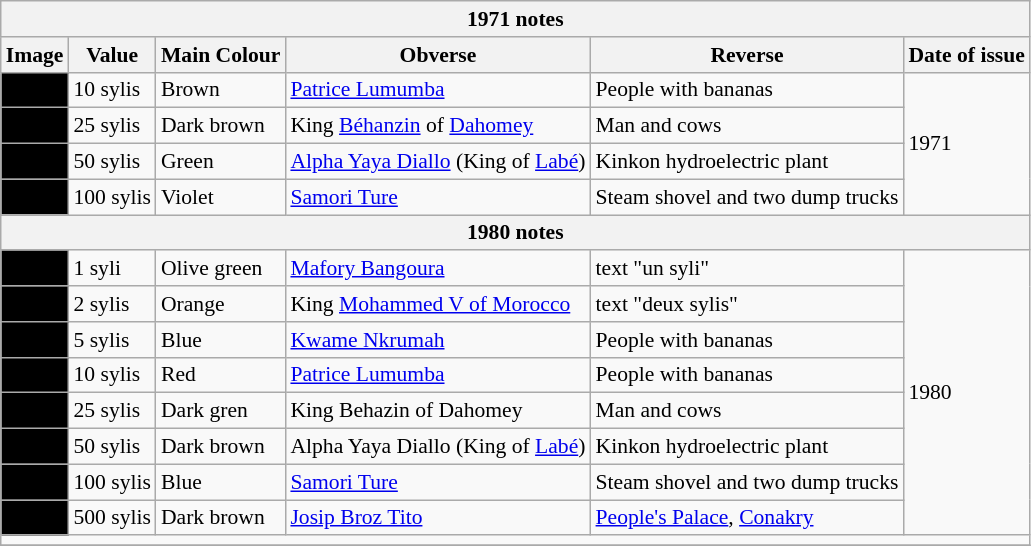<table class="wikitable" style="font-size: 90%">
<tr>
<th colspan="6">1971 notes</th>
</tr>
<tr>
<th>Image</th>
<th>Value</th>
<th>Main Colour</th>
<th>Obverse</th>
<th>Reverse</th>
<th>Date of issue</th>
</tr>
<tr>
<td align="center" bgcolor="#000000"></td>
<td>10 sylis</td>
<td>Brown</td>
<td><a href='#'>Patrice Lumumba</a></td>
<td>People with bananas</td>
<td rowspan=4>1971</td>
</tr>
<tr>
<td align="center" bgcolor="#000000"></td>
<td>25 sylis</td>
<td>Dark brown</td>
<td>King <a href='#'>Béhanzin</a> of <a href='#'>Dahomey</a></td>
<td>Man and cows</td>
</tr>
<tr>
<td align="center" bgcolor="#000000"></td>
<td>50 sylis</td>
<td>Green</td>
<td><a href='#'>Alpha Yaya Diallo</a> (King of <a href='#'>Labé</a>)</td>
<td>Kinkon hydroelectric plant</td>
</tr>
<tr>
<td align="center" bgcolor="#000000"></td>
<td>100 sylis</td>
<td>Violet</td>
<td><a href='#'>Samori Ture</a></td>
<td>Steam shovel and two dump trucks</td>
</tr>
<tr>
<th colspan="6">1980 notes</th>
</tr>
<tr>
<td align="center" bgcolor="#000000"></td>
<td>1 syli</td>
<td>Olive green</td>
<td><a href='#'>Mafory Bangoura</a></td>
<td>text "un syli"</td>
<td rowspan=8>1980</td>
</tr>
<tr>
<td align="center" bgcolor="#000000"></td>
<td>2 sylis</td>
<td>Orange</td>
<td>King <a href='#'>Mohammed V of Morocco</a></td>
<td>text "deux sylis"</td>
</tr>
<tr>
<td align="center" bgcolor="#000000"></td>
<td>5 sylis</td>
<td>Blue</td>
<td><a href='#'>Kwame Nkrumah</a></td>
<td>People with bananas</td>
</tr>
<tr>
<td align="center" bgcolor="#000000"></td>
<td>10 sylis</td>
<td>Red</td>
<td><a href='#'>Patrice Lumumba</a></td>
<td>People with bananas</td>
</tr>
<tr>
<td align="center" bgcolor="#000000"></td>
<td>25 sylis</td>
<td>Dark gren</td>
<td>King Behazin of Dahomey</td>
<td>Man and cows</td>
</tr>
<tr>
<td align="center" bgcolor="#000000"></td>
<td>50 sylis</td>
<td>Dark brown</td>
<td>Alpha Yaya Diallo (King of <a href='#'>Labé</a>)</td>
<td>Kinkon hydroelectric plant</td>
</tr>
<tr>
<td align="center" bgcolor="#000000"></td>
<td>100 sylis</td>
<td>Blue</td>
<td><a href='#'>Samori Ture</a></td>
<td>Steam shovel and two dump trucks</td>
</tr>
<tr>
<td align="center" bgcolor="#000000"></td>
<td>500 sylis</td>
<td>Dark brown</td>
<td><a href='#'>Josip Broz Tito</a></td>
<td><a href='#'>People's Palace</a>, <a href='#'>Conakry</a></td>
</tr>
<tr>
<td colspan="6"></td>
</tr>
<tr>
</tr>
</table>
